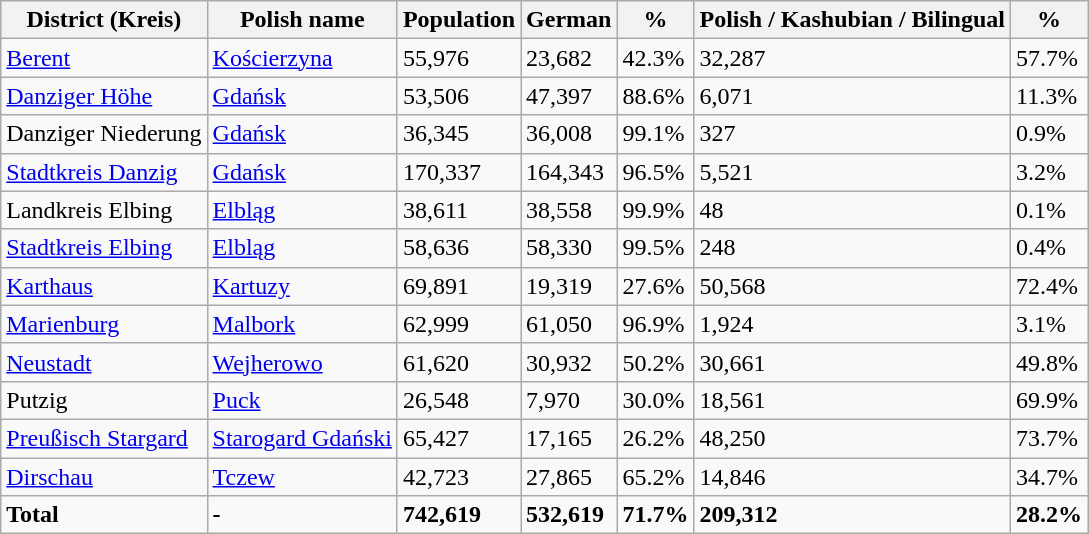<table class="wikitable sortable">
<tr>
<th>District (Kreis)</th>
<th>Polish name</th>
<th>Population</th>
<th>German</th>
<th>%</th>
<th>Polish / Kashubian / Bilingual</th>
<th>%</th>
</tr>
<tr>
<td><a href='#'>Berent</a></td>
<td><a href='#'>Kościerzyna</a></td>
<td>55,976</td>
<td>23,682</td>
<td>42.3%</td>
<td>32,287</td>
<td>57.7%</td>
</tr>
<tr>
<td><a href='#'>Danziger Höhe</a></td>
<td><a href='#'>Gdańsk</a></td>
<td>53,506</td>
<td>47,397</td>
<td>88.6%</td>
<td>6,071</td>
<td>11.3%</td>
</tr>
<tr>
<td>Danziger Niederung</td>
<td><a href='#'>Gdańsk</a></td>
<td>36,345</td>
<td>36,008</td>
<td>99.1%</td>
<td>327</td>
<td>0.9%</td>
</tr>
<tr>
<td><a href='#'>Stadtkreis Danzig</a></td>
<td><a href='#'>Gdańsk</a></td>
<td>170,337</td>
<td>164,343</td>
<td>96.5%</td>
<td>5,521</td>
<td>3.2%</td>
</tr>
<tr>
<td>Landkreis Elbing</td>
<td><a href='#'>Elbląg</a></td>
<td>38,611</td>
<td>38,558</td>
<td>99.9%</td>
<td>48</td>
<td>0.1%</td>
</tr>
<tr>
<td><a href='#'>Stadtkreis Elbing</a></td>
<td><a href='#'>Elbląg</a></td>
<td>58,636</td>
<td>58,330</td>
<td>99.5%</td>
<td>248</td>
<td>0.4%</td>
</tr>
<tr>
<td><a href='#'>Karthaus</a></td>
<td><a href='#'>Kartuzy</a></td>
<td>69,891</td>
<td>19,319</td>
<td>27.6%</td>
<td>50,568</td>
<td>72.4%</td>
</tr>
<tr>
<td><a href='#'>Marienburg</a></td>
<td><a href='#'>Malbork</a></td>
<td>62,999</td>
<td>61,050</td>
<td>96.9%</td>
<td>1,924</td>
<td>3.1%</td>
</tr>
<tr>
<td><a href='#'>Neustadt</a></td>
<td><a href='#'>Wejherowo</a></td>
<td>61,620</td>
<td>30,932</td>
<td>50.2%</td>
<td>30,661</td>
<td>49.8%</td>
</tr>
<tr>
<td>Putzig</td>
<td><a href='#'>Puck</a></td>
<td>26,548</td>
<td>7,970</td>
<td>30.0%</td>
<td>18,561</td>
<td>69.9%</td>
</tr>
<tr>
<td><a href='#'>Preußisch Stargard</a></td>
<td><a href='#'>Starogard Gdański</a></td>
<td>65,427</td>
<td>17,165</td>
<td>26.2%</td>
<td>48,250</td>
<td>73.7%</td>
</tr>
<tr>
<td><a href='#'>Dirschau</a></td>
<td><a href='#'>Tczew</a></td>
<td>42,723</td>
<td>27,865</td>
<td>65.2%</td>
<td>14,846</td>
<td>34.7%</td>
</tr>
<tr>
<td><strong>Total</strong></td>
<td><strong>-</strong></td>
<td><strong>742,619</strong></td>
<td><strong>532,619</strong></td>
<td><strong>71.7%</strong></td>
<td><strong>209,312</strong></td>
<td><strong>28.2%</strong></td>
</tr>
</table>
